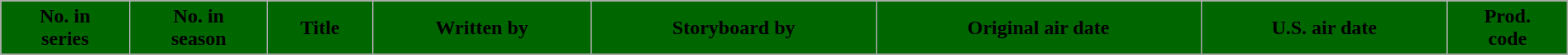<table class="wikitable plainrowheaders" style="width: 100%;">
<tr>
<th style="background:#006600;"><span>No. in<br>series</span></th>
<th style="background:#006600;"><span>No. in<br>season</span></th>
<th style="background:#006600;"><span>Title</span></th>
<th style="background:#006600;"><span>Written by</span></th>
<th style="background:#006600;"><span>Storyboard by</span></th>
<th style="background:#006600;"><span>Original air date</span></th>
<th style="background:#006600;"><span>U.S. air date</span></th>
<th style="background:#006600;"><span>Prod.<br>code</span></th>
</tr>
<tr>
</tr>
</table>
